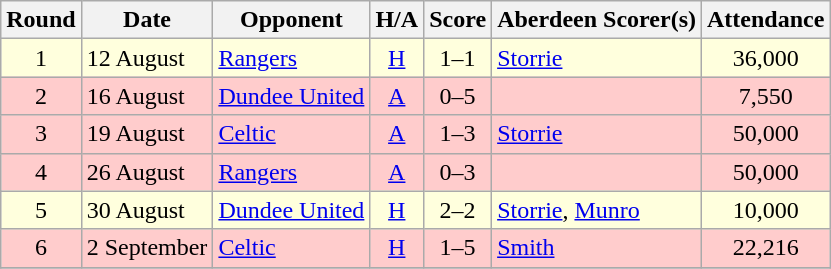<table class="wikitable" style="text-align:center">
<tr>
<th>Round</th>
<th>Date</th>
<th>Opponent</th>
<th>H/A</th>
<th>Score</th>
<th>Aberdeen Scorer(s)</th>
<th>Attendance</th>
</tr>
<tr bgcolor=#FFFFDD>
<td>1</td>
<td align=left>12 August</td>
<td align=left><a href='#'>Rangers</a></td>
<td><a href='#'>H</a></td>
<td>1–1</td>
<td align=left><a href='#'>Storrie</a></td>
<td>36,000</td>
</tr>
<tr bgcolor=#FFCCCC>
<td>2</td>
<td align=left>16 August</td>
<td align=left><a href='#'>Dundee United</a></td>
<td><a href='#'>A</a></td>
<td>0–5</td>
<td align=left></td>
<td>7,550</td>
</tr>
<tr bgcolor=#FFCCCC>
<td>3</td>
<td align=left>19 August</td>
<td align=left><a href='#'>Celtic</a></td>
<td><a href='#'>A</a></td>
<td>1–3</td>
<td align=left><a href='#'>Storrie</a></td>
<td>50,000</td>
</tr>
<tr bgcolor=#FFCCCC>
<td>4</td>
<td align=left>26 August</td>
<td align=left><a href='#'>Rangers</a></td>
<td><a href='#'>A</a></td>
<td>0–3</td>
<td align=left></td>
<td>50,000</td>
</tr>
<tr bgcolor=#FFFFDD>
<td>5</td>
<td align=left>30 August</td>
<td align=left><a href='#'>Dundee United</a></td>
<td><a href='#'>H</a></td>
<td>2–2</td>
<td align=left><a href='#'>Storrie</a>, <a href='#'>Munro</a></td>
<td>10,000</td>
</tr>
<tr bgcolor=#FFCCCC>
<td>6</td>
<td align=left>2 September</td>
<td align=left><a href='#'>Celtic</a></td>
<td><a href='#'>H</a></td>
<td>1–5</td>
<td align=left><a href='#'>Smith</a></td>
<td>22,216</td>
</tr>
<tr>
</tr>
</table>
